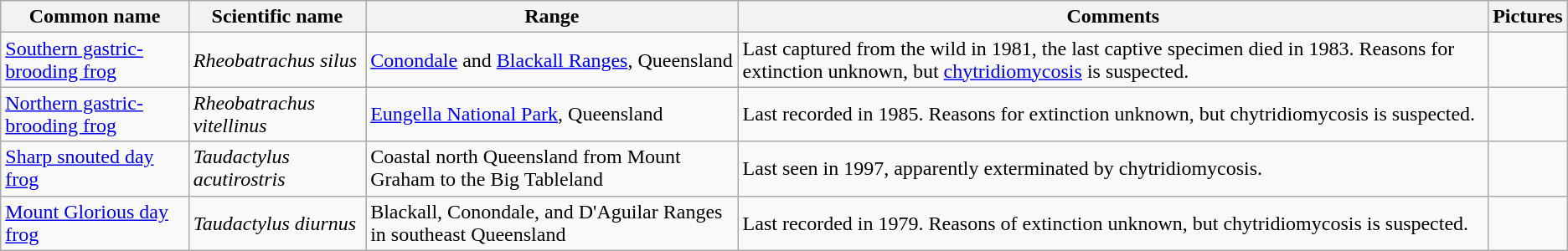<table class="wikitable sortable">
<tr>
<th>Common name</th>
<th>Scientific name</th>
<th>Range</th>
<th class="unsortable">Comments</th>
<th class="unsortable">Pictures</th>
</tr>
<tr>
<td><a href='#'>Southern gastric-brooding frog</a></td>
<td><em>Rheobatrachus silus</em></td>
<td><a href='#'>Conondale</a> and <a href='#'>Blackall Ranges</a>, Queensland</td>
<td>Last captured from the wild in 1981, the last captive specimen died in 1983. Reasons for extinction unknown, but <a href='#'>chytridiomycosis</a> is suspected.</td>
<td></td>
</tr>
<tr>
<td><a href='#'>Northern gastric-brooding frog</a></td>
<td><em>Rheobatrachus vitellinus</em></td>
<td><a href='#'>Eungella National Park</a>, Queensland</td>
<td>Last recorded in 1985. Reasons for extinction unknown, but chytridiomycosis is suspected.</td>
<td></td>
</tr>
<tr>
<td><a href='#'>Sharp snouted day frog</a></td>
<td><em>Taudactylus acutirostris</em></td>
<td>Coastal north Queensland from Mount Graham to the Big Tableland</td>
<td>Last seen in 1997, apparently exterminated by chytridiomycosis.</td>
<td></td>
</tr>
<tr>
<td><a href='#'>Mount Glorious day frog</a></td>
<td><em>Taudactylus diurnus</em></td>
<td>Blackall, Conondale, and D'Aguilar Ranges in southeast Queensland</td>
<td>Last recorded in 1979. Reasons of extinction unknown, but chytridiomycosis is suspected.</td>
<td></td>
</tr>
</table>
